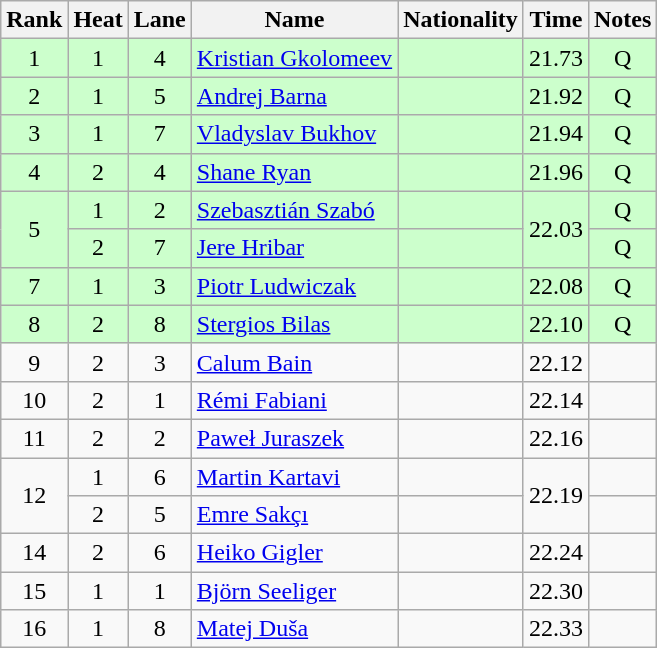<table class="wikitable sortable" style="text-align:center">
<tr>
<th>Rank</th>
<th>Heat</th>
<th>Lane</th>
<th>Name</th>
<th>Nationality</th>
<th>Time</th>
<th>Notes</th>
</tr>
<tr bgcolor=ccffcc>
<td>1</td>
<td>1</td>
<td>4</td>
<td align=left><a href='#'>Kristian Gkolomeev</a></td>
<td align=left></td>
<td>21.73</td>
<td>Q</td>
</tr>
<tr bgcolor=ccffcc>
<td>2</td>
<td>1</td>
<td>5</td>
<td align=left><a href='#'>Andrej Barna</a></td>
<td align=left></td>
<td>21.92</td>
<td>Q</td>
</tr>
<tr bgcolor=ccffcc>
<td>3</td>
<td>1</td>
<td>7</td>
<td align=left><a href='#'>Vladyslav Bukhov</a></td>
<td align=left></td>
<td>21.94</td>
<td>Q</td>
</tr>
<tr bgcolor=ccffcc>
<td>4</td>
<td>2</td>
<td>4</td>
<td align=left><a href='#'>Shane Ryan</a></td>
<td align=left></td>
<td>21.96</td>
<td>Q</td>
</tr>
<tr bgcolor=ccffcc>
<td rowspan=2>5</td>
<td>1</td>
<td>2</td>
<td align=left><a href='#'>Szebasztián Szabó</a></td>
<td align=left></td>
<td rowspan=2>22.03</td>
<td>Q</td>
</tr>
<tr bgcolor=ccffcc>
<td>2</td>
<td>7</td>
<td align=left><a href='#'>Jere Hribar</a></td>
<td align=left></td>
<td>Q</td>
</tr>
<tr bgcolor=ccffcc>
<td>7</td>
<td>1</td>
<td>3</td>
<td align=left><a href='#'>Piotr Ludwiczak</a></td>
<td align=left></td>
<td>22.08</td>
<td>Q</td>
</tr>
<tr bgcolor=ccffcc>
<td>8</td>
<td>2</td>
<td>8</td>
<td align=left><a href='#'>Stergios Bilas</a></td>
<td align=left></td>
<td>22.10</td>
<td>Q</td>
</tr>
<tr>
<td>9</td>
<td>2</td>
<td>3</td>
<td align=left><a href='#'>Calum Bain</a></td>
<td align=left></td>
<td>22.12</td>
<td></td>
</tr>
<tr>
<td>10</td>
<td>2</td>
<td>1</td>
<td align=left><a href='#'>Rémi Fabiani</a></td>
<td align=left></td>
<td>22.14</td>
<td></td>
</tr>
<tr>
<td>11</td>
<td>2</td>
<td>2</td>
<td align=left><a href='#'>Paweł Juraszek</a></td>
<td align=left></td>
<td>22.16</td>
<td></td>
</tr>
<tr>
<td rowspan=2>12</td>
<td>1</td>
<td>6</td>
<td align=left><a href='#'>Martin Kartavi</a></td>
<td align=left></td>
<td rowspan=2>22.19</td>
<td></td>
</tr>
<tr>
<td>2</td>
<td>5</td>
<td align=left><a href='#'>Emre Sakçı</a></td>
<td align=left></td>
<td></td>
</tr>
<tr>
<td>14</td>
<td>2</td>
<td>6</td>
<td align=left><a href='#'>Heiko Gigler</a></td>
<td align=left></td>
<td>22.24</td>
<td></td>
</tr>
<tr>
<td>15</td>
<td>1</td>
<td>1</td>
<td align=left><a href='#'>Björn Seeliger</a></td>
<td align=left></td>
<td>22.30</td>
<td></td>
</tr>
<tr>
<td>16</td>
<td>1</td>
<td>8</td>
<td align=left><a href='#'>Matej Duša</a></td>
<td align=left></td>
<td>22.33</td>
<td></td>
</tr>
</table>
